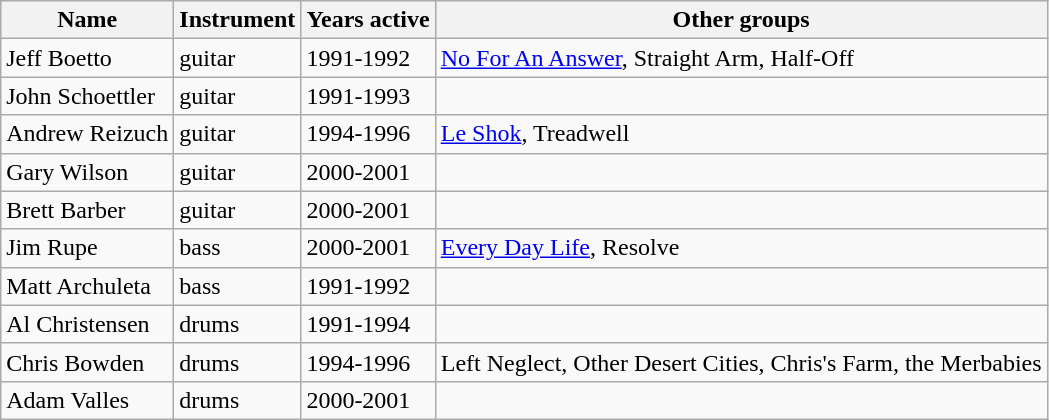<table class="wikitable">
<tr>
<th>Name</th>
<th>Instrument</th>
<th>Years active</th>
<th>Other groups</th>
</tr>
<tr>
<td>Jeff Boetto</td>
<td>guitar</td>
<td>1991-1992</td>
<td><a href='#'>No For An Answer</a>, Straight Arm, Half-Off</td>
</tr>
<tr>
<td>John Schoettler</td>
<td>guitar</td>
<td>1991-1993</td>
<td></td>
</tr>
<tr>
<td>Andrew Reizuch</td>
<td>guitar</td>
<td>1994-1996</td>
<td><a href='#'>Le Shok</a>, Treadwell</td>
</tr>
<tr>
<td>Gary Wilson</td>
<td>guitar</td>
<td>2000-2001</td>
<td></td>
</tr>
<tr>
<td>Brett Barber</td>
<td>guitar</td>
<td>2000-2001</td>
<td></td>
</tr>
<tr>
<td>Jim Rupe</td>
<td>bass</td>
<td>2000-2001</td>
<td><a href='#'>Every Day Life</a>, Resolve</td>
</tr>
<tr>
<td>Matt Archuleta</td>
<td>bass</td>
<td>1991-1992</td>
<td></td>
</tr>
<tr>
<td>Al Christensen</td>
<td>drums</td>
<td>1991-1994</td>
<td></td>
</tr>
<tr>
<td>Chris Bowden</td>
<td>drums</td>
<td>1994-1996</td>
<td>Left Neglect, Other Desert Cities, Chris's Farm, the Merbabies</td>
</tr>
<tr>
<td>Adam Valles</td>
<td>drums</td>
<td>2000-2001</td>
<td></td>
</tr>
</table>
